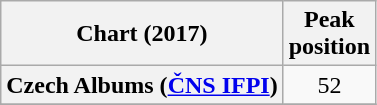<table class="wikitable sortable plainrowheaders" style="text-align:center;">
<tr>
<th>Chart (2017)</th>
<th>Peak<br>position</th>
</tr>
<tr>
<th scope="row">Czech Albums (<a href='#'>ČNS IFPI</a>)</th>
<td>52</td>
</tr>
<tr>
</tr>
</table>
